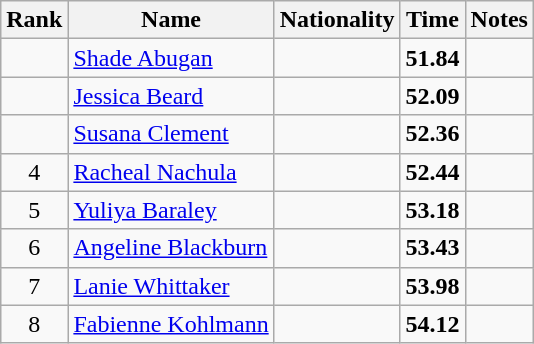<table class="wikitable sortable" style="text-align:center">
<tr>
<th>Rank</th>
<th>Name</th>
<th>Nationality</th>
<th>Time</th>
<th>Notes</th>
</tr>
<tr>
<td></td>
<td align=left><a href='#'>Shade Abugan</a></td>
<td align=left></td>
<td><strong>51.84</strong></td>
<td></td>
</tr>
<tr>
<td></td>
<td align=left><a href='#'>Jessica Beard</a></td>
<td align=left></td>
<td><strong>52.09</strong></td>
<td></td>
</tr>
<tr>
<td></td>
<td align=left><a href='#'>Susana Clement</a></td>
<td align=left></td>
<td><strong>52.36</strong></td>
<td></td>
</tr>
<tr>
<td>4</td>
<td align=left><a href='#'>Racheal Nachula</a></td>
<td align=left></td>
<td><strong>52.44</strong></td>
<td></td>
</tr>
<tr>
<td>5</td>
<td align=left><a href='#'>Yuliya Baraley</a></td>
<td align=left></td>
<td><strong>53.18</strong></td>
<td></td>
</tr>
<tr>
<td>6</td>
<td align=left><a href='#'>Angeline Blackburn</a></td>
<td align=left></td>
<td><strong>53.43</strong></td>
<td></td>
</tr>
<tr>
<td>7</td>
<td align=left><a href='#'>Lanie Whittaker</a></td>
<td align=left></td>
<td><strong>53.98</strong></td>
<td></td>
</tr>
<tr>
<td>8</td>
<td align=left><a href='#'>Fabienne Kohlmann</a></td>
<td align=left></td>
<td><strong>54.12</strong></td>
<td></td>
</tr>
</table>
